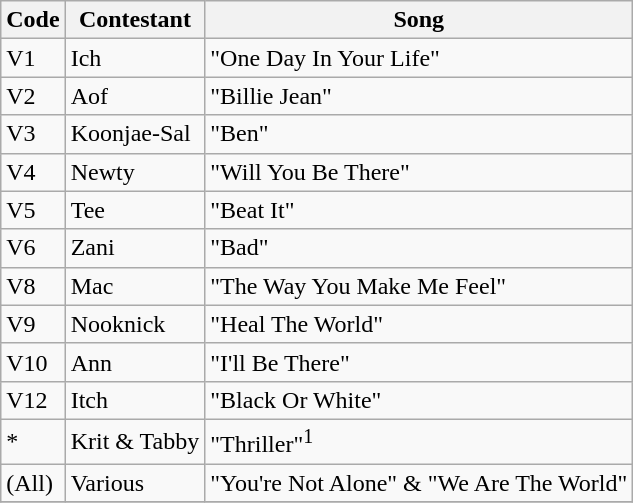<table class="wikitable">
<tr>
<th>Code</th>
<th>Contestant</th>
<th>Song</th>
</tr>
<tr>
<td>V1</td>
<td>Ich</td>
<td>"One Day In Your Life"</td>
</tr>
<tr>
<td>V2</td>
<td>Aof</td>
<td>"Billie Jean"</td>
</tr>
<tr>
<td>V3</td>
<td>Koonjae-Sal</td>
<td>"Ben"</td>
</tr>
<tr>
<td>V4</td>
<td>Newty</td>
<td>"Will You Be There"</td>
</tr>
<tr>
<td>V5</td>
<td>Tee</td>
<td>"Beat It"</td>
</tr>
<tr>
<td>V6</td>
<td>Zani</td>
<td>"Bad"</td>
</tr>
<tr>
<td>V8</td>
<td>Mac</td>
<td>"The Way You Make Me Feel"</td>
</tr>
<tr>
<td>V9</td>
<td>Nooknick</td>
<td>"Heal The World"</td>
</tr>
<tr>
<td>V10</td>
<td>Ann</td>
<td>"I'll Be There"</td>
</tr>
<tr>
<td>V12</td>
<td>Itch</td>
<td>"Black Or White"</td>
</tr>
<tr>
<td>*</td>
<td>Krit & Tabby</td>
<td>"Thriller"<sup>1</sup></td>
</tr>
<tr>
<td>(All)</td>
<td>Various</td>
<td>"You're Not Alone" & "We Are The World"</td>
</tr>
<tr>
</tr>
</table>
